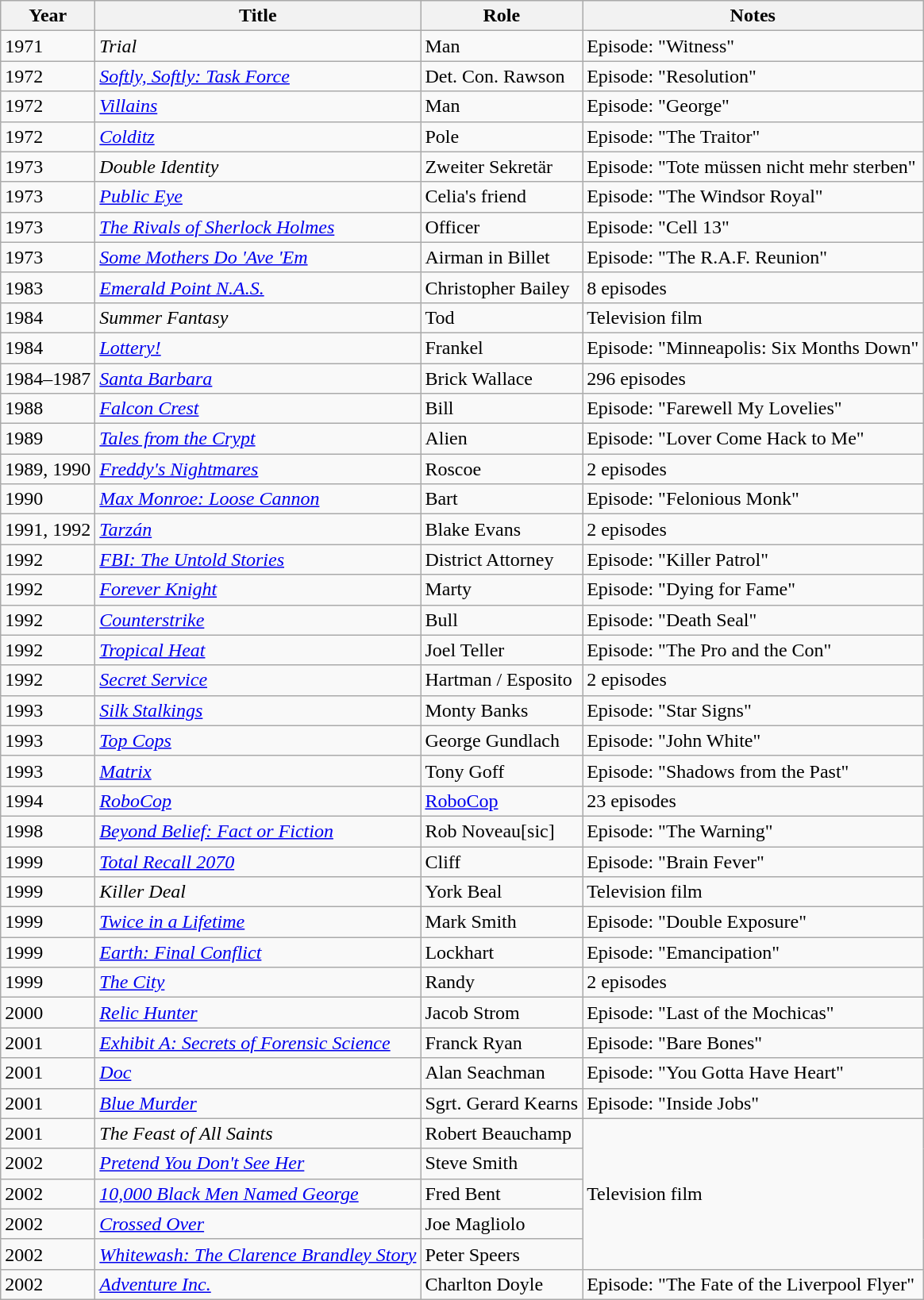<table class="wikitable sortable">
<tr>
<th>Year</th>
<th>Title</th>
<th>Role</th>
<th>Notes</th>
</tr>
<tr>
<td>1971</td>
<td><em>Trial</em></td>
<td>Man</td>
<td>Episode: "Witness"</td>
</tr>
<tr>
<td>1972</td>
<td><em><a href='#'>Softly, Softly: Task Force</a></em></td>
<td>Det. Con. Rawson</td>
<td>Episode: "Resolution"</td>
</tr>
<tr>
<td>1972</td>
<td><a href='#'><em>Villains</em></a></td>
<td>Man</td>
<td>Episode: "George"</td>
</tr>
<tr>
<td>1972</td>
<td><a href='#'><em>Colditz</em></a></td>
<td>Pole</td>
<td>Episode: "The Traitor"</td>
</tr>
<tr>
<td>1973</td>
<td><em>Double Identity</em></td>
<td>Zweiter Sekretär</td>
<td>Episode: "Tote müssen nicht mehr sterben"</td>
</tr>
<tr>
<td>1973</td>
<td><a href='#'><em>Public Eye</em></a></td>
<td>Celia's friend</td>
<td>Episode: "The Windsor Royal"</td>
</tr>
<tr>
<td>1973</td>
<td><a href='#'><em>The Rivals of Sherlock Holmes</em></a></td>
<td>Officer</td>
<td>Episode: "Cell 13"</td>
</tr>
<tr>
<td>1973</td>
<td><em><a href='#'>Some Mothers Do 'Ave 'Em</a></em></td>
<td>Airman in Billet</td>
<td>Episode: "The R.A.F. Reunion"</td>
</tr>
<tr>
<td>1983</td>
<td><em><a href='#'>Emerald Point N.A.S.</a></em></td>
<td>Christopher Bailey</td>
<td>8 episodes</td>
</tr>
<tr>
<td>1984</td>
<td><em>Summer Fantasy</em></td>
<td>Tod</td>
<td>Television film</td>
</tr>
<tr>
<td>1984</td>
<td><em><a href='#'>Lottery!</a></em></td>
<td>Frankel</td>
<td>Episode: "Minneapolis: Six Months Down"</td>
</tr>
<tr>
<td>1984–1987</td>
<td><a href='#'><em>Santa Barbara</em></a></td>
<td>Brick Wallace</td>
<td>296 episodes</td>
</tr>
<tr>
<td>1988</td>
<td><em><a href='#'>Falcon Crest</a></em></td>
<td>Bill</td>
<td>Episode: "Farewell My Lovelies"</td>
</tr>
<tr>
<td>1989</td>
<td><a href='#'><em>Tales from the Crypt</em></a></td>
<td>Alien</td>
<td>Episode: "Lover Come Hack to Me"</td>
</tr>
<tr>
<td>1989, 1990</td>
<td><em><a href='#'>Freddy's Nightmares</a></em></td>
<td>Roscoe</td>
<td>2 episodes</td>
</tr>
<tr>
<td>1990</td>
<td><em><a href='#'>Max Monroe: Loose Cannon</a></em></td>
<td>Bart</td>
<td>Episode: "Felonious Monk"</td>
</tr>
<tr>
<td>1991, 1992</td>
<td><em><a href='#'>Tarzán</a></em></td>
<td>Blake Evans</td>
<td>2 episodes</td>
</tr>
<tr>
<td>1992</td>
<td><em><a href='#'>FBI: The Untold Stories</a></em></td>
<td>District Attorney</td>
<td>Episode: "Killer Patrol"</td>
</tr>
<tr>
<td>1992</td>
<td><em><a href='#'>Forever Knight</a></em></td>
<td>Marty</td>
<td>Episode: "Dying for Fame"</td>
</tr>
<tr>
<td>1992</td>
<td><a href='#'><em>Counterstrike</em></a></td>
<td>Bull</td>
<td>Episode: "Death Seal"</td>
</tr>
<tr>
<td>1992</td>
<td><em><a href='#'>Tropical Heat</a></em></td>
<td>Joel Teller</td>
<td>Episode: "The Pro and the Con"</td>
</tr>
<tr>
<td>1992</td>
<td><a href='#'><em>Secret Service</em></a></td>
<td>Hartman / Esposito</td>
<td>2 episodes</td>
</tr>
<tr>
<td>1993</td>
<td><em><a href='#'>Silk Stalkings</a></em></td>
<td>Monty Banks</td>
<td>Episode: "Star Signs"</td>
</tr>
<tr>
<td>1993</td>
<td><em><a href='#'>Top Cops</a></em></td>
<td>George Gundlach</td>
<td>Episode: "John White"</td>
</tr>
<tr>
<td>1993</td>
<td><a href='#'><em>Matrix</em></a></td>
<td>Tony Goff</td>
<td>Episode: "Shadows from the Past"</td>
</tr>
<tr>
<td>1994</td>
<td><a href='#'><em>RoboCop</em></a></td>
<td><a href='#'>RoboCop</a></td>
<td>23 episodes</td>
</tr>
<tr>
<td>1998</td>
<td><em><a href='#'>Beyond Belief: Fact or Fiction</a></em></td>
<td>Rob Noveau[sic]</td>
<td>Episode: "The Warning"</td>
</tr>
<tr>
<td>1999</td>
<td><em><a href='#'>Total Recall 2070</a></em></td>
<td>Cliff</td>
<td>Episode: "Brain Fever"</td>
</tr>
<tr>
<td>1999</td>
<td><em>Killer Deal</em></td>
<td>York Beal</td>
<td>Television film</td>
</tr>
<tr>
<td>1999</td>
<td><a href='#'><em>Twice in a Lifetime</em></a></td>
<td>Mark Smith</td>
<td>Episode: "Double Exposure"</td>
</tr>
<tr>
<td>1999</td>
<td><em><a href='#'>Earth: Final Conflict</a></em></td>
<td>Lockhart</td>
<td>Episode: "Emancipation"</td>
</tr>
<tr>
<td>1999</td>
<td><a href='#'><em>The City</em></a></td>
<td>Randy</td>
<td>2 episodes</td>
</tr>
<tr>
<td>2000</td>
<td><em><a href='#'>Relic Hunter</a></em></td>
<td>Jacob Strom</td>
<td>Episode: "Last of the Mochicas"</td>
</tr>
<tr>
<td>2001</td>
<td><em><a href='#'>Exhibit A: Secrets of Forensic Science</a></em></td>
<td>Franck Ryan</td>
<td>Episode: "Bare Bones"</td>
</tr>
<tr>
<td>2001</td>
<td><a href='#'><em>Doc</em></a></td>
<td>Alan Seachman</td>
<td>Episode: "You Gotta Have Heart"</td>
</tr>
<tr>
<td>2001</td>
<td><a href='#'><em>Blue Murder</em></a></td>
<td>Sgrt. Gerard Kearns</td>
<td>Episode: "Inside Jobs"</td>
</tr>
<tr>
<td>2001</td>
<td><em>The Feast of All Saints</em></td>
<td>Robert Beauchamp</td>
<td rowspan="5">Television film</td>
</tr>
<tr>
<td>2002</td>
<td><em><a href='#'>Pretend You Don't See Her</a></em></td>
<td>Steve Smith</td>
</tr>
<tr>
<td>2002</td>
<td><em><a href='#'>10,000 Black Men Named George</a></em></td>
<td>Fred Bent</td>
</tr>
<tr>
<td>2002</td>
<td><em><a href='#'>Crossed Over</a></em></td>
<td>Joe Magliolo</td>
</tr>
<tr>
<td>2002</td>
<td><em><a href='#'>Whitewash: The Clarence Brandley Story</a></em></td>
<td>Peter Speers</td>
</tr>
<tr>
<td>2002</td>
<td><em><a href='#'>Adventure Inc.</a></em></td>
<td>Charlton Doyle</td>
<td>Episode: "The Fate of the Liverpool Flyer"</td>
</tr>
</table>
